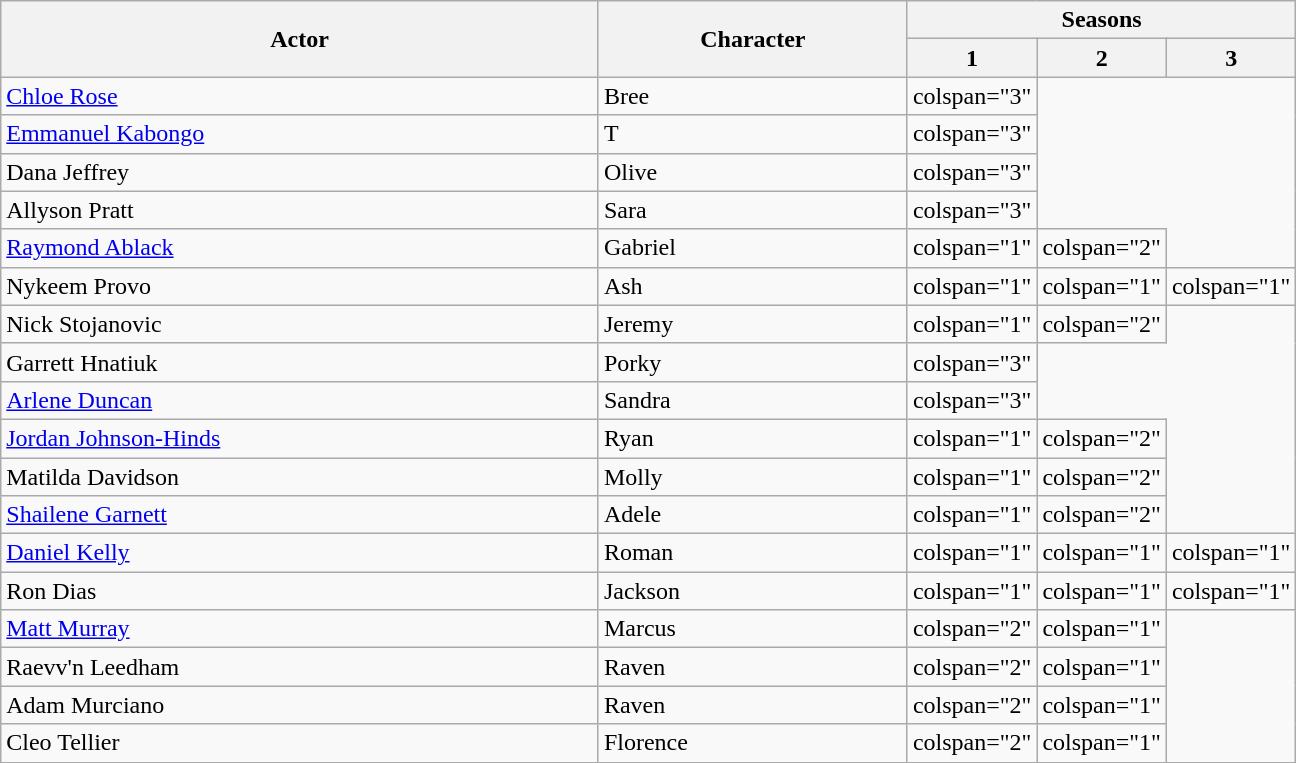<table class="wikitable">
<tr ">
<th rowspan="2">Actor</th>
<th rowspan="2">Character</th>
<th colspan="3">Seasons</th>
</tr>
<tr>
<th scope="col" style="width:10%;">1</th>
<th scope="col" style="width:10%;">2</th>
<th scope="col" style="width:10%;">3</th>
</tr>
<tr>
<td><a href='#'>Chloe Rose</a></td>
<td>Bree</td>
<td>colspan="3" </td>
</tr>
<tr>
<td><a href='#'>Emmanuel Kabongo</a></td>
<td>T</td>
<td>colspan="3" </td>
</tr>
<tr>
<td>Dana Jeffrey</td>
<td>Olive</td>
<td>colspan="3" </td>
</tr>
<tr>
<td>Allyson Pratt</td>
<td>Sara</td>
<td>colspan="3" </td>
</tr>
<tr>
<td><a href='#'>Raymond Ablack</a></td>
<td>Gabriel</td>
<td>colspan="1" </td>
<td>colspan="2" </td>
</tr>
<tr>
<td>Nykeem Provo</td>
<td>Ash</td>
<td>colspan="1" </td>
<td>colspan="1" </td>
<td>colspan="1" </td>
</tr>
<tr>
<td>Nick Stojanovic</td>
<td>Jeremy</td>
<td>colspan="1" </td>
<td>colspan="2" </td>
</tr>
<tr>
<td>Garrett Hnatiuk</td>
<td>Porky</td>
<td>colspan="3" </td>
</tr>
<tr>
<td><a href='#'>Arlene Duncan</a></td>
<td>Sandra</td>
<td>colspan="3" </td>
</tr>
<tr>
<td><a href='#'>Jordan Johnson-Hinds</a></td>
<td>Ryan</td>
<td>colspan="1" </td>
<td>colspan="2" </td>
</tr>
<tr>
<td>Matilda Davidson</td>
<td>Molly</td>
<td>colspan="1" </td>
<td>colspan="2" </td>
</tr>
<tr>
<td><a href='#'>Shailene Garnett</a></td>
<td>Adele</td>
<td>colspan="1" </td>
<td>colspan="2" </td>
</tr>
<tr>
<td><a href='#'>Daniel Kelly</a></td>
<td>Roman</td>
<td>colspan="1" </td>
<td>colspan="1" </td>
<td>colspan="1" </td>
</tr>
<tr>
<td>Ron Dias</td>
<td>Jackson</td>
<td>colspan="1" </td>
<td>colspan="1" </td>
<td>colspan="1" </td>
</tr>
<tr>
<td><a href='#'>Matt Murray</a></td>
<td>Marcus</td>
<td>colspan="2" </td>
<td>colspan="1" </td>
</tr>
<tr>
<td>Raevv'n Leedham</td>
<td>Raven</td>
<td>colspan="2" </td>
<td>colspan="1" </td>
</tr>
<tr>
<td>Adam Murciano</td>
<td>Raven</td>
<td>colspan="2" </td>
<td>colspan="1" </td>
</tr>
<tr>
<td>Cleo Tellier</td>
<td>Florence</td>
<td>colspan="2" </td>
<td>colspan="1" </td>
</tr>
</table>
